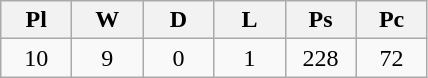<table class="wikitable"  style="text-align:center" width="">
<tr>
<th width=40px>Pl</th>
<th width=40px>W</th>
<th width=40px>D</th>
<th width=40px>L</th>
<th width=40px>Ps</th>
<th width=40px>Pc</th>
</tr>
<tr>
<td>10</td>
<td>9</td>
<td>0</td>
<td>1</td>
<td>228</td>
<td>72</td>
</tr>
</table>
